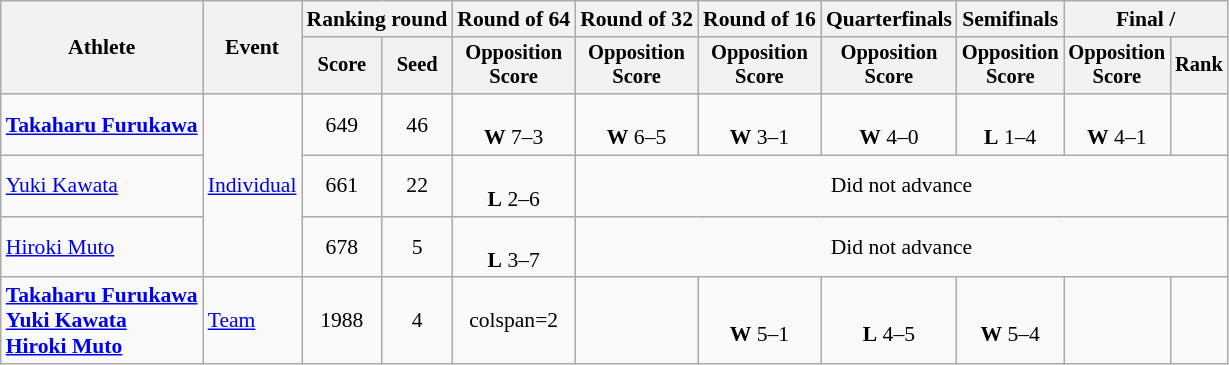<table class="wikitable" style="font-size:90%">
<tr>
<th rowspan=2>Athlete</th>
<th rowspan=2>Event</th>
<th colspan="2">Ranking round</th>
<th>Round of 64</th>
<th>Round of 32</th>
<th>Round of 16</th>
<th>Quarterfinals</th>
<th>Semifinals</th>
<th colspan="2">Final / </th>
</tr>
<tr style="font-size:95%">
<th>Score</th>
<th>Seed</th>
<th>Opposition<br>Score</th>
<th>Opposition<br>Score</th>
<th>Opposition<br>Score</th>
<th>Opposition<br>Score</th>
<th>Opposition<br>Score</th>
<th>Opposition<br>Score</th>
<th>Rank</th>
</tr>
<tr align=center>
<td align=left><strong><a href='#'>Takaharu Furukawa</a></strong></td>
<td align=left rowspan=3><a href='#'>Individual</a></td>
<td>649</td>
<td>46</td>
<td><br><strong>W</strong> 7–3</td>
<td><br><strong>W</strong> 6–5</td>
<td><br><strong>W</strong> 3–1</td>
<td><br><strong>W</strong> 4–0</td>
<td><br><strong>L</strong> 1–4</td>
<td><br><strong>W</strong> 4–1</td>
<td></td>
</tr>
<tr align=center>
<td align=left><a href='#'>Yuki Kawata</a></td>
<td>661</td>
<td>22</td>
<td><br><strong>L</strong> 2–6</td>
<td colspan=6>Did not advance</td>
</tr>
<tr align=center>
<td align=left><a href='#'>Hiroki Muto</a></td>
<td>678</td>
<td>5</td>
<td><br><strong>L</strong> 3–7</td>
<td colspan=6>Did not advance</td>
</tr>
<tr align=center>
<td align=left><strong><a href='#'>Takaharu Furukawa</a><br><a href='#'>Yuki Kawata</a><br><a href='#'>Hiroki Muto</a></strong></td>
<td align=left><a href='#'>Team</a></td>
<td>1988</td>
<td>4</td>
<td>colspan=2 </td>
<td></td>
<td><br><strong>W</strong> 5–1</td>
<td><br><strong>L</strong> 4–5</td>
<td><br><strong>W</strong> 5–4</td>
<td></td>
</tr>
</table>
